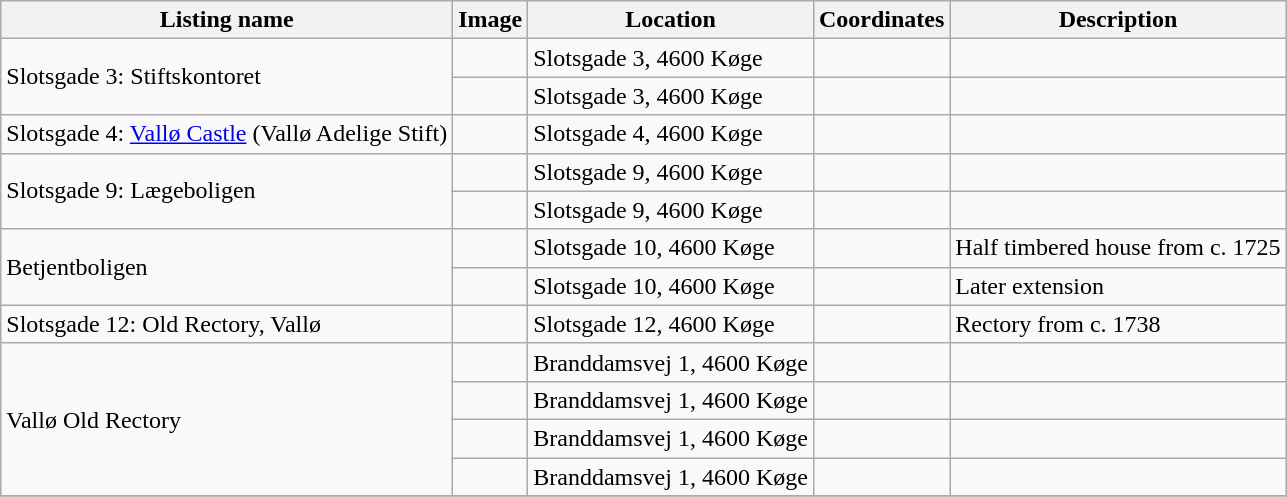<table class="wikitable sortable">
<tr>
<th>Listing name</th>
<th>Image</th>
<th>Location</th>
<th>Coordinates</th>
<th>Description</th>
</tr>
<tr>
<td rowspan="2">Slotsgade 3: Stiftskontoret</td>
<td></td>
<td>Slotsgade 3, 4600 Køge</td>
<td></td>
<td></td>
</tr>
<tr>
<td></td>
<td>Slotsgade 3, 4600 Køge</td>
<td></td>
<td></td>
</tr>
<tr>
<td>Slotsgade 4: <a href='#'>Vallø Castle</a> (Vallø Adelige Stift)</td>
<td></td>
<td>Slotsgade 4, 4600 Køge</td>
<td></td>
<td></td>
</tr>
<tr>
<td rowspan="2">Slotsgade 9: Lægeboligen</td>
<td></td>
<td>Slotsgade 9, 4600 Køge</td>
<td></td>
<td></td>
</tr>
<tr>
<td></td>
<td>Slotsgade 9, 4600 Køge</td>
<td></td>
<td></td>
</tr>
<tr>
<td rowspan="2">Betjentboligen</td>
<td></td>
<td>Slotsgade 10, 4600 Køge</td>
<td></td>
<td>Half timbered house from c. 1725</td>
</tr>
<tr>
<td></td>
<td>Slotsgade 10, 4600 Køge</td>
<td></td>
<td>Later extension</td>
</tr>
<tr>
<td>Slotsgade 12: Old Rectory, Vallø</td>
<td></td>
<td>Slotsgade 12, 4600 Køge</td>
<td></td>
<td>Rectory from c. 1738</td>
</tr>
<tr>
<td rowspan="4">Vallø Old Rectory</td>
<td></td>
<td>Branddamsvej 1, 4600 Køge</td>
<td></td>
<td></td>
</tr>
<tr>
<td></td>
<td>Branddamsvej 1, 4600 Køge</td>
<td></td>
<td></td>
</tr>
<tr>
<td></td>
<td>Branddamsvej 1, 4600 Køge</td>
<td></td>
<td></td>
</tr>
<tr>
<td></td>
<td>Branddamsvej 1, 4600 Køge</td>
<td></td>
<td></td>
</tr>
<tr>
</tr>
</table>
